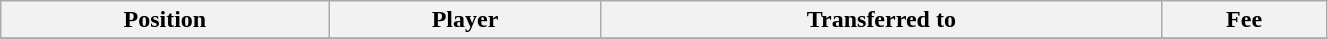<table class="wikitable sortable" style="width:70%; text-align:center; font-size:100%; text-align:left;">
<tr>
<th>Position</th>
<th>Player</th>
<th>Transferred to</th>
<th>Fee</th>
</tr>
<tr>
</tr>
</table>
